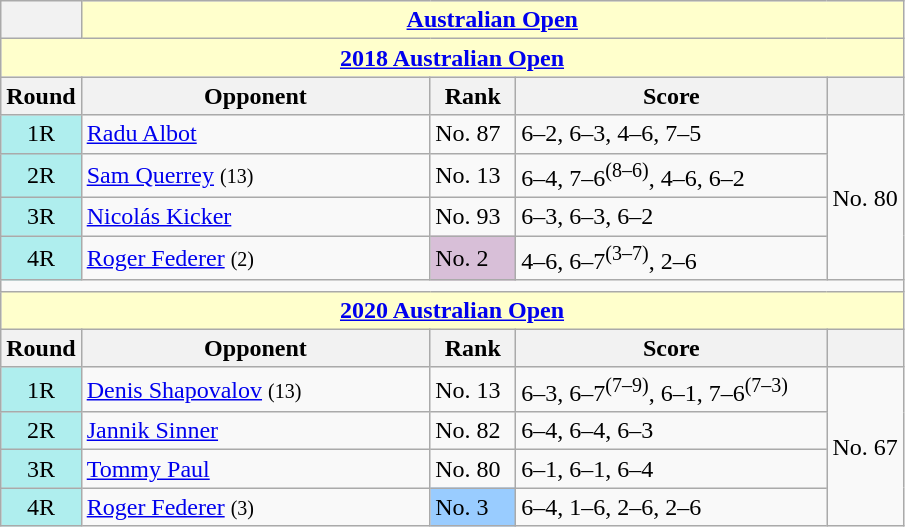<table class="wikitable collapsible collapsed">
<tr>
<th></th>
<th colspan=4 style="background:#ffc;"><a href='#'>Australian Open</a></th>
</tr>
<tr>
<th colspan=5 style="background:#ffc;"><a href='#'>2018 Australian Open</a></th>
</tr>
<tr>
<th>Round</th>
<th width=225>Opponent</th>
<th width=50>Rank</th>
<th width=200>Score</th>
<th></th>
</tr>
<tr>
<td style="text-align:center; background:#afeeee;">1R</td>
<td> <a href='#'>Radu Albot</a></td>
<td>No. 87</td>
<td>6–2, 6–3, 4–6, 7–5</td>
<td rowspan=4>No. 80</td>
</tr>
<tr>
<td style="text-align:center; background:#afeeee;">2R</td>
<td> <a href='#'>Sam Querrey</a> <small>(13)</small></td>
<td>No. 13</td>
<td>6–4, 7–6<sup>(8–6)</sup>, 4–6, 6–2</td>
</tr>
<tr>
<td style="text-align:center; background:#afeeee;">3R</td>
<td> <a href='#'>Nicolás Kicker</a></td>
<td>No. 93</td>
<td>6–3, 6–3, 6–2</td>
</tr>
<tr>
<td style="text-align:center; background:#afeeee;">4R</td>
<td> <a href='#'>Roger Federer</a> <small>(2)</small></td>
<td bgcolor=thistle>No. 2</td>
<td>4–6, 6–7<sup>(3–7)</sup>, 2–6</td>
</tr>
<tr>
<td colspan=5></td>
</tr>
<tr>
<th colspan=5 style="background:#ffc;"><a href='#'>2020 Australian Open</a></th>
</tr>
<tr>
<th>Round</th>
<th width=225>Opponent</th>
<th width=50>Rank</th>
<th width=200>Score</th>
<th></th>
</tr>
<tr>
<td style="text-align:center; background:#afeeee;">1R</td>
<td> <a href='#'>Denis Shapovalov</a> <small>(13)</small></td>
<td>No. 13</td>
<td>6–3, 6–7<sup>(7–9)</sup>, 6–1, 7–6<sup>(7–3)</sup></td>
<td rowspan=4>No. 67</td>
</tr>
<tr>
<td style="text-align:center; background:#afeeee;">2R</td>
<td> <a href='#'>Jannik Sinner</a></td>
<td>No. 82</td>
<td>6–4, 6–4, 6–3</td>
</tr>
<tr>
<td style="text-align:center; background:#afeeee;">3R</td>
<td> <a href='#'>Tommy Paul</a></td>
<td>No. 80</td>
<td>6–1, 6–1, 6–4</td>
</tr>
<tr>
<td style="text-align:center; background:#afeeee;">4R</td>
<td> <a href='#'>Roger Federer</a> <small>(3)</small></td>
<td bgcolor=99ccff>No. 3</td>
<td>6–4, 1–6, 2–6, 2–6</td>
</tr>
</table>
